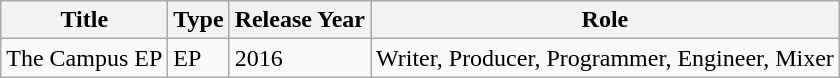<table class="wikitable">
<tr>
<th>Title</th>
<th>Type</th>
<th>Release Year</th>
<th>Role</th>
</tr>
<tr>
<td>The Campus EP</td>
<td>EP</td>
<td>2016</td>
<td>Writer, Producer, Programmer, Engineer, Mixer</td>
</tr>
</table>
